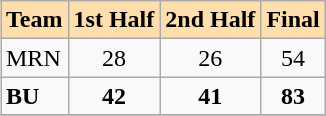<table class="wikitable" align=right>
<tr bgcolor=#ffdead align=center>
<td><strong>Team</strong></td>
<td><strong>1st Half</strong></td>
<td><strong>2nd Half</strong></td>
<td><strong>Final</strong></td>
</tr>
<tr>
<td>MRN</td>
<td align=center>28</td>
<td align=center>26</td>
<td align=center>54</td>
</tr>
<tr>
<td><strong>BU</strong></td>
<td align=center><strong>42</strong></td>
<td align=center><strong>41</strong></td>
<td align=center><strong>83</strong></td>
</tr>
<tr>
</tr>
</table>
